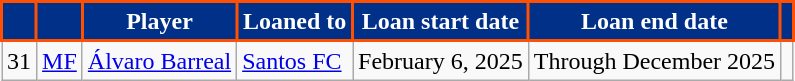<table class="wikitable sortable" style="text-align:left; font-size:100%;">
<tr>
<th style="background-color:#003087; color:#FFFFFF; border:2px solid #FE5000;" scope="col"></th>
<th style="background-color:#003087; color:#FFFFFF; border:2px solid #FE5000;" scope="col"></th>
<th style="background-color:#003087; color:#FFFFFF; border:2px solid #FE5000;" scope="col">Player</th>
<th style="background-color:#003087; color:#FFFFFF; border:2px solid #FE5000;" scope="col">Loaned to</th>
<th style="background-color:#003087; color:#FFFFFF; border:2px solid #FE5000;" scope="col">Loan start date</th>
<th style="background-color:#003087; color:#FFFFFF; border:2px solid #FE5000;" scope="col">Loan end date</th>
<th style="background-color:#003087; color:#FFFFFF; border:2px solid #FE5000;" scope="col"></th>
</tr>
<tr>
<td>31</td>
<td><a href='#'>MF</a></td>
<td> <a href='#'>Álvaro Barreal</a></td>
<td> <a href='#'>Santos FC</a></td>
<td>February 6, 2025</td>
<td>Through December 2025</td>
<td></td>
</tr>
</table>
